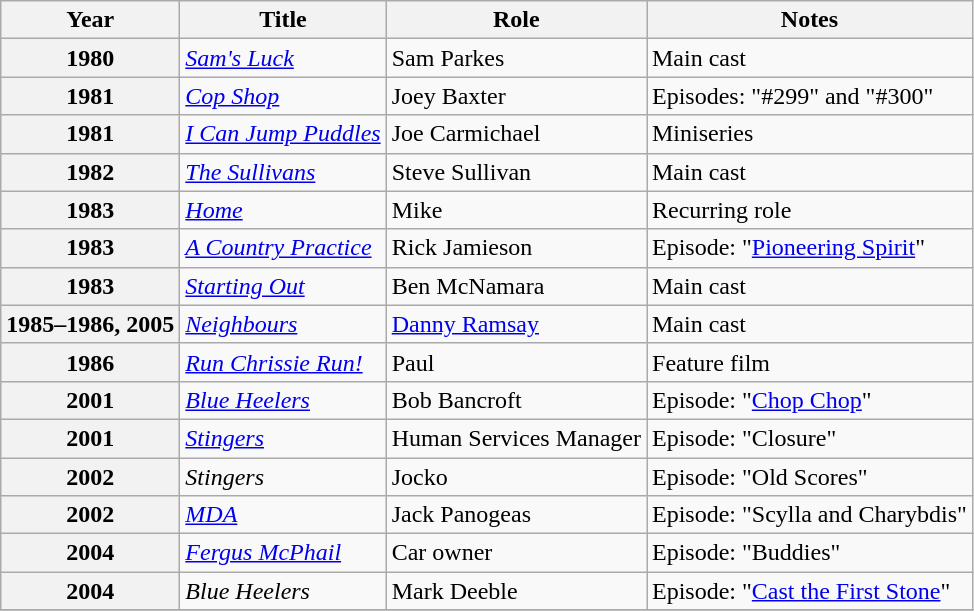<table class="wikitable plainrowheaders sortable">
<tr>
<th scope="col">Year</th>
<th scope="col">Title</th>
<th scope="col">Role</th>
<th class="unsortable">Notes</th>
</tr>
<tr>
<th scope="row">1980</th>
<td><em><a href='#'>Sam's Luck</a></em></td>
<td>Sam Parkes</td>
<td>Main cast</td>
</tr>
<tr>
<th scope="row">1981</th>
<td><em><a href='#'>Cop Shop</a></em></td>
<td>Joey Baxter</td>
<td>Episodes: "#299" and "#300"</td>
</tr>
<tr>
<th scope="row">1981</th>
<td><em><a href='#'>I Can Jump Puddles</a></em></td>
<td>Joe Carmichael</td>
<td>Miniseries</td>
</tr>
<tr>
<th scope="row">1982</th>
<td><em><a href='#'>The Sullivans</a></em></td>
<td>Steve Sullivan</td>
<td>Main cast</td>
</tr>
<tr>
<th scope="row">1983</th>
<td><em><a href='#'>Home</a></em></td>
<td>Mike</td>
<td>Recurring role</td>
</tr>
<tr>
<th scope="row">1983</th>
<td><em><a href='#'>A Country Practice</a></em></td>
<td>Rick Jamieson</td>
<td>Episode: "<a href='#'>Pioneering Spirit</a>"</td>
</tr>
<tr>
<th scope="row">1983</th>
<td><em><a href='#'>Starting Out</a></em></td>
<td>Ben McNamara</td>
<td>Main cast</td>
</tr>
<tr>
<th scope="row">1985–1986, 2005</th>
<td><em><a href='#'>Neighbours</a></em></td>
<td><a href='#'>Danny Ramsay</a></td>
<td>Main cast</td>
</tr>
<tr>
<th scope="row">1986</th>
<td><em><a href='#'>Run Chrissie Run!</a></em></td>
<td>Paul</td>
<td>Feature film</td>
</tr>
<tr>
<th scope="row">2001</th>
<td><em><a href='#'>Blue Heelers</a></em></td>
<td>Bob Bancroft</td>
<td>Episode: "<a href='#'>Chop Chop</a>"</td>
</tr>
<tr>
<th scope="row">2001</th>
<td><em><a href='#'>Stingers</a></em></td>
<td>Human Services Manager</td>
<td>Episode: "Closure"</td>
</tr>
<tr>
<th scope="row">2002</th>
<td><em>Stingers</em></td>
<td>Jocko</td>
<td>Episode: "Old Scores"</td>
</tr>
<tr>
<th scope="row">2002</th>
<td><em><a href='#'>MDA</a></em></td>
<td>Jack Panogeas</td>
<td>Episode: "Scylla and Charybdis"</td>
</tr>
<tr>
<th scope="row">2004</th>
<td><em><a href='#'>Fergus McPhail</a></em></td>
<td>Car owner</td>
<td>Episode: "Buddies"</td>
</tr>
<tr>
<th scope="row">2004</th>
<td><em>Blue Heelers</em></td>
<td>Mark Deeble</td>
<td>Episode: "<a href='#'>Cast the First Stone</a>"</td>
</tr>
<tr>
</tr>
</table>
